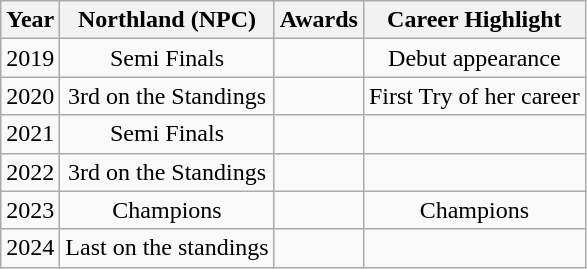<table class="wikitable" style="text-align:center;">
<tr>
<th>Year</th>
<th>Northland (NPC)</th>
<th>Awards</th>
<th>Career Highlight</th>
</tr>
<tr>
<td>2019</td>
<td>Semi Finals</td>
<td></td>
<td>Debut appearance</td>
</tr>
<tr>
<td>2020</td>
<td>3rd on the Standings</td>
<td></td>
<td>First Try of her career</td>
</tr>
<tr>
<td>2021</td>
<td>Semi Finals</td>
<td></td>
<td></td>
</tr>
<tr>
<td>2022</td>
<td>3rd on the Standings</td>
<td></td>
<td></td>
</tr>
<tr>
<td>2023</td>
<td>Champions</td>
<td></td>
<td>Champions</td>
</tr>
<tr>
<td>2024</td>
<td>Last on the standings</td>
<td></td>
<td></td>
</tr>
</table>
